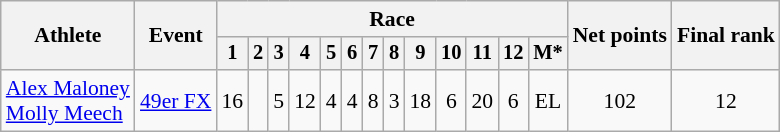<table class=wikitable style=font-size:90%;text-align:center>
<tr>
<th rowspan="2">Athlete</th>
<th rowspan="2">Event</th>
<th colspan=13>Race</th>
<th rowspan=2>Net points</th>
<th rowspan=2>Final rank</th>
</tr>
<tr style="font-size:95%">
<th>1</th>
<th>2</th>
<th>3</th>
<th>4</th>
<th>5</th>
<th>6</th>
<th>7</th>
<th>8</th>
<th>9</th>
<th>10</th>
<th>11</th>
<th>12</th>
<th>M*</th>
</tr>
<tr>
<td align=left><a href='#'>Alex Maloney</a><br><a href='#'>Molly Meech</a></td>
<td align=left><a href='#'>49er FX</a></td>
<td>16</td>
<td></td>
<td>5</td>
<td>12</td>
<td>4</td>
<td>4</td>
<td>8</td>
<td>3</td>
<td>18</td>
<td>6</td>
<td>20</td>
<td>6</td>
<td>EL</td>
<td>102</td>
<td>12</td>
</tr>
</table>
